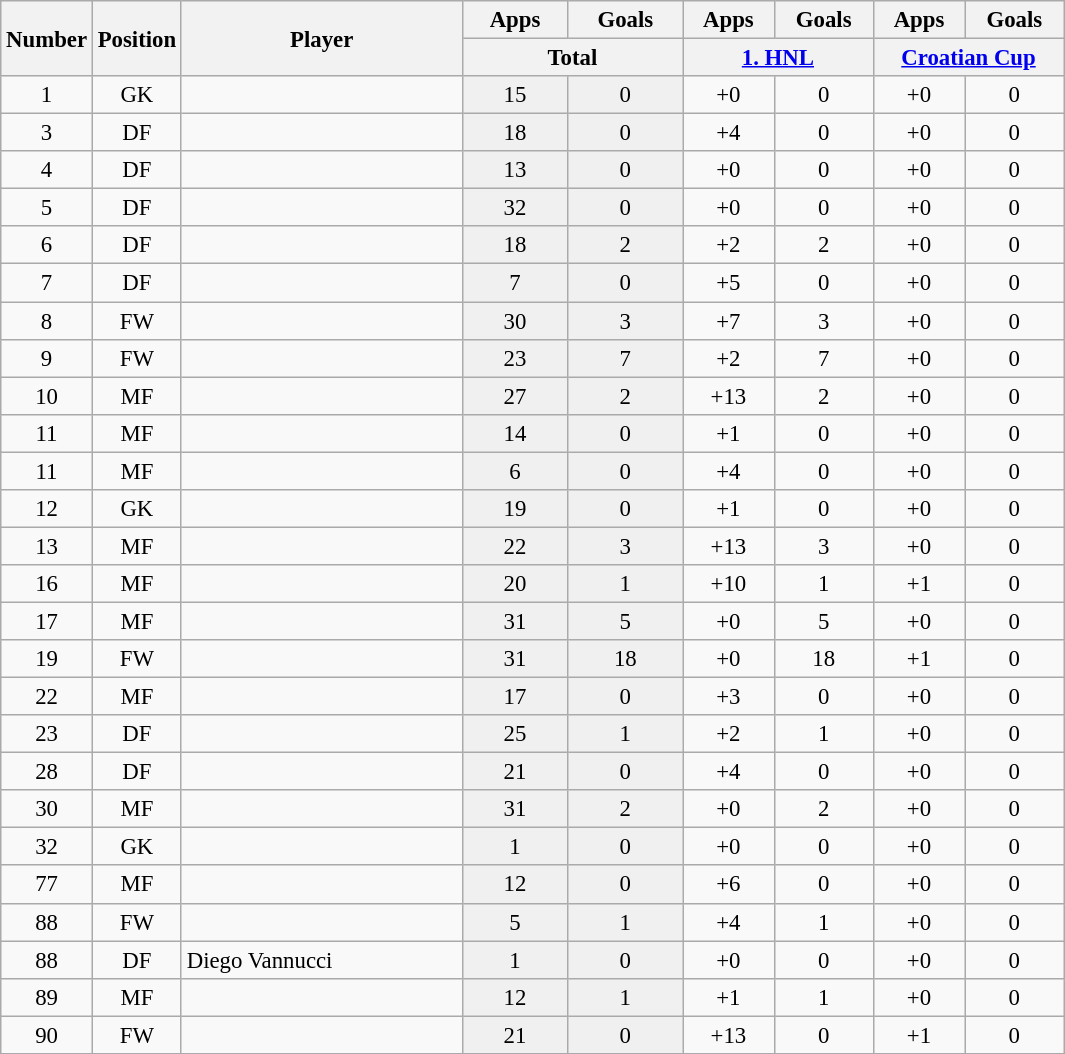<table class="wikitable sortable" style="font-size: 95%; text-align: center;">
<tr>
<th width=40 rowspan="2" align="center">Number</th>
<th width=40 rowspan="2" align="center">Position</th>
<th width=180 rowspan="2" align="center">Player</th>
<th>Apps</th>
<th>Goals</th>
<th>Apps</th>
<th>Goals</th>
<th>Apps</th>
<th>Goals</th>
</tr>
<tr>
<th class="unsortable" width=140 colspan="2" align="center">Total</th>
<th class="unsortable" width=120 colspan="2" align="center"><a href='#'>1. HNL</a></th>
<th class="unsortable" width=120 colspan="2" align="center"><a href='#'>Croatian Cup</a></th>
</tr>
<tr>
<td>1</td>
<td>GK</td>
<td style="text-align:left;"> </td>
<td style="background: #F0F0F0">15</td>
<td style="background: #F0F0F0">0</td>
<td>+0</td>
<td>0</td>
<td>+0</td>
<td>0</td>
</tr>
<tr>
<td>3</td>
<td>DF</td>
<td style="text-align:left;"> </td>
<td style="background: #F0F0F0">18</td>
<td style="background: #F0F0F0">0</td>
<td>+4</td>
<td>0</td>
<td>+0</td>
<td>0</td>
</tr>
<tr>
<td>4</td>
<td>DF</td>
<td style="text-align:left;"> </td>
<td style="background: #F0F0F0">13</td>
<td style="background: #F0F0F0">0</td>
<td>+0</td>
<td>0</td>
<td>+0</td>
<td>0</td>
</tr>
<tr>
<td>5</td>
<td>DF</td>
<td style="text-align:left;"> </td>
<td style="background: #F0F0F0">32</td>
<td style="background: #F0F0F0">0</td>
<td>+0</td>
<td>0</td>
<td>+0</td>
<td>0</td>
</tr>
<tr>
<td>6</td>
<td>DF</td>
<td style="text-align:left;"> </td>
<td style="background: #F0F0F0">18</td>
<td style="background: #F0F0F0">2</td>
<td>+2</td>
<td>2</td>
<td>+0</td>
<td>0</td>
</tr>
<tr>
<td>7</td>
<td>DF</td>
<td style="text-align:left;"> </td>
<td style="background: #F0F0F0">7</td>
<td style="background: #F0F0F0">0</td>
<td>+5</td>
<td>0</td>
<td>+0</td>
<td>0</td>
</tr>
<tr>
<td>8</td>
<td>FW</td>
<td style="text-align:left;"> </td>
<td style="background: #F0F0F0">30</td>
<td style="background: #F0F0F0">3</td>
<td>+7</td>
<td>3</td>
<td>+0</td>
<td>0</td>
</tr>
<tr>
<td>9</td>
<td>FW</td>
<td style="text-align:left;"> </td>
<td style="background: #F0F0F0">23</td>
<td style="background: #F0F0F0">7</td>
<td>+2</td>
<td>7</td>
<td>+0</td>
<td>0</td>
</tr>
<tr>
<td>10</td>
<td>MF</td>
<td style="text-align:left;"> </td>
<td style="background: #F0F0F0">27</td>
<td style="background: #F0F0F0">2</td>
<td>+13</td>
<td>2</td>
<td>+0</td>
<td>0</td>
</tr>
<tr>
<td>11</td>
<td>MF</td>
<td style="text-align:left;"> </td>
<td style="background: #F0F0F0">14</td>
<td style="background: #F0F0F0">0</td>
<td>+1</td>
<td>0</td>
<td>+0</td>
<td>0</td>
</tr>
<tr>
<td>11</td>
<td>MF</td>
<td style="text-align:left;"> </td>
<td style="background: #F0F0F0">6</td>
<td style="background: #F0F0F0">0</td>
<td>+4</td>
<td>0</td>
<td>+0</td>
<td>0</td>
</tr>
<tr>
<td>12</td>
<td>GK</td>
<td style="text-align:left;"> </td>
<td style="background: #F0F0F0">19</td>
<td style="background: #F0F0F0">0</td>
<td>+1</td>
<td>0</td>
<td>+0</td>
<td>0</td>
</tr>
<tr>
<td>13</td>
<td>MF</td>
<td style="text-align:left;"> </td>
<td style="background: #F0F0F0">22</td>
<td style="background: #F0F0F0">3</td>
<td>+13</td>
<td>3</td>
<td>+0</td>
<td>0</td>
</tr>
<tr>
<td>16</td>
<td>MF</td>
<td style="text-align:left;"> </td>
<td style="background: #F0F0F0">20</td>
<td style="background: #F0F0F0">1</td>
<td>+10</td>
<td>1</td>
<td>+1</td>
<td>0</td>
</tr>
<tr>
<td>17</td>
<td>MF</td>
<td style="text-align:left;"> </td>
<td style="background: #F0F0F0">31</td>
<td style="background: #F0F0F0">5</td>
<td>+0</td>
<td>5</td>
<td>+0</td>
<td>0</td>
</tr>
<tr>
<td>19</td>
<td>FW</td>
<td style="text-align:left;"> </td>
<td style="background: #F0F0F0">31</td>
<td style="background: #F0F0F0">18</td>
<td>+0</td>
<td>18</td>
<td>+1</td>
<td>0</td>
</tr>
<tr>
<td>22</td>
<td>MF</td>
<td style="text-align:left;"> </td>
<td style="background: #F0F0F0">17</td>
<td style="background: #F0F0F0">0</td>
<td>+3</td>
<td>0</td>
<td>+0</td>
<td>0</td>
</tr>
<tr>
<td>23</td>
<td>DF</td>
<td style="text-align:left;"> </td>
<td style="background: #F0F0F0">25</td>
<td style="background: #F0F0F0">1</td>
<td>+2</td>
<td>1</td>
<td>+0</td>
<td>0</td>
</tr>
<tr>
<td>28</td>
<td>DF</td>
<td style="text-align:left;"> </td>
<td style="background: #F0F0F0">21</td>
<td style="background: #F0F0F0">0</td>
<td>+4</td>
<td>0</td>
<td>+0</td>
<td>0</td>
</tr>
<tr>
<td>30</td>
<td>MF</td>
<td style="text-align:left;"> </td>
<td style="background: #F0F0F0">31</td>
<td style="background: #F0F0F0">2</td>
<td>+0</td>
<td>2</td>
<td>+0</td>
<td>0</td>
</tr>
<tr>
<td>32</td>
<td>GK</td>
<td style="text-align:left;"> </td>
<td style="background: #F0F0F0">1</td>
<td style="background: #F0F0F0">0</td>
<td>+0</td>
<td>0</td>
<td>+0</td>
<td>0</td>
</tr>
<tr>
<td>77</td>
<td>MF</td>
<td style="text-align:left;"> </td>
<td style="background: #F0F0F0">12</td>
<td style="background: #F0F0F0">0</td>
<td>+6</td>
<td>0</td>
<td>+0</td>
<td>0</td>
</tr>
<tr>
<td>88</td>
<td>FW</td>
<td style="text-align:left;"> </td>
<td style="background: #F0F0F0">5</td>
<td style="background: #F0F0F0">1</td>
<td>+4</td>
<td>1</td>
<td>+0</td>
<td>0</td>
</tr>
<tr>
<td>88</td>
<td>DF</td>
<td style="text-align:left;"> Diego Vannucci</td>
<td style="background: #F0F0F0">1</td>
<td style="background: #F0F0F0">0</td>
<td>+0</td>
<td>0</td>
<td>+0</td>
<td>0</td>
</tr>
<tr>
<td>89</td>
<td>MF</td>
<td style="text-align:left;"> </td>
<td style="background: #F0F0F0">12</td>
<td style="background: #F0F0F0">1</td>
<td>+1</td>
<td>1</td>
<td>+0</td>
<td>0</td>
</tr>
<tr>
<td>90</td>
<td>FW</td>
<td style="text-align:left;"> </td>
<td style="background: #F0F0F0">21</td>
<td style="background: #F0F0F0">0</td>
<td>+13</td>
<td>0</td>
<td>+1</td>
<td>0</td>
</tr>
<tr>
</tr>
</table>
